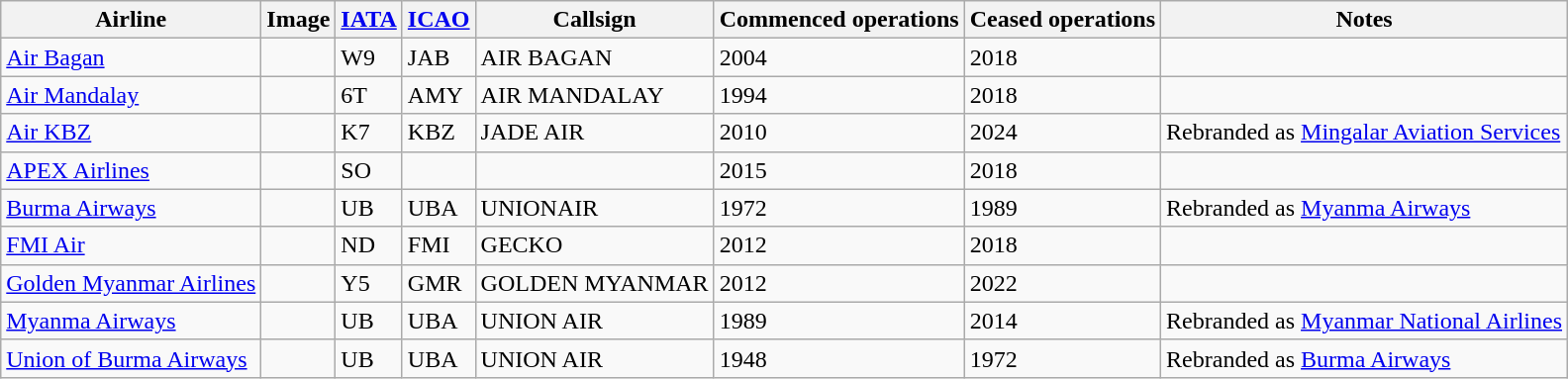<table class="wikitable sortable">
<tr valign="middle">
<th>Airline</th>
<th>Image</th>
<th><a href='#'>IATA</a></th>
<th><a href='#'>ICAO</a></th>
<th>Callsign</th>
<th>Commenced operations</th>
<th>Ceased operations</th>
<th>Notes</th>
</tr>
<tr>
<td><a href='#'>Air Bagan</a></td>
<td></td>
<td>W9</td>
<td>JAB</td>
<td>AIR BAGAN</td>
<td>2004</td>
<td>2018</td>
<td></td>
</tr>
<tr>
<td><a href='#'>Air Mandalay</a></td>
<td></td>
<td>6T</td>
<td>AMY</td>
<td>AIR MANDALAY</td>
<td>1994</td>
<td>2018</td>
<td></td>
</tr>
<tr>
<td><a href='#'>Air KBZ</a></td>
<td></td>
<td>K7</td>
<td>KBZ</td>
<td>JADE AIR</td>
<td>2010</td>
<td>2024</td>
<td>Rebranded as <a href='#'>Mingalar Aviation Services</a></td>
</tr>
<tr>
<td><a href='#'>APEX Airlines</a></td>
<td></td>
<td>SO</td>
<td></td>
<td></td>
<td>2015</td>
<td>2018</td>
<td></td>
</tr>
<tr>
<td><a href='#'>Burma Airways</a></td>
<td></td>
<td>UB</td>
<td>UBA</td>
<td>UNIONAIR</td>
<td>1972</td>
<td>1989</td>
<td>Rebranded as <a href='#'>Myanma Airways</a></td>
</tr>
<tr>
<td><a href='#'>FMI Air</a></td>
<td></td>
<td>ND</td>
<td>FMI</td>
<td>GECKO</td>
<td>2012</td>
<td>2018</td>
<td></td>
</tr>
<tr>
<td><a href='#'>Golden Myanmar Airlines</a></td>
<td></td>
<td>Y5</td>
<td>GMR</td>
<td>GOLDEN MYANMAR</td>
<td>2012</td>
<td>2022</td>
<td></td>
</tr>
<tr>
<td><a href='#'>Myanma Airways</a></td>
<td></td>
<td>UB</td>
<td>UBA</td>
<td>UNION AIR</td>
<td>1989</td>
<td>2014</td>
<td>Rebranded as <a href='#'>Myanmar National Airlines</a></td>
</tr>
<tr>
<td><a href='#'>Union of Burma Airways</a></td>
<td></td>
<td>UB</td>
<td>UBA</td>
<td>UNION AIR</td>
<td>1948</td>
<td>1972</td>
<td>Rebranded as <a href='#'>Burma Airways</a></td>
</tr>
</table>
